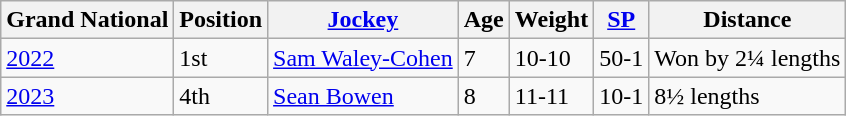<table class="wikitable sortable">
<tr>
<th>Grand National</th>
<th>Position</th>
<th><a href='#'>Jockey</a></th>
<th>Age</th>
<th>Weight</th>
<th><a href='#'>SP</a></th>
<th>Distance</th>
</tr>
<tr>
<td><a href='#'>2022</a></td>
<td>1st</td>
<td><a href='#'>Sam Waley-Cohen</a></td>
<td>7</td>
<td>10-10</td>
<td>50-1</td>
<td>Won by 2¼ lengths</td>
</tr>
<tr>
<td><a href='#'>2023</a></td>
<td>4th</td>
<td><a href='#'>Sean Bowen</a></td>
<td>8</td>
<td>11-11</td>
<td>10-1</td>
<td>8½ lengths</td>
</tr>
</table>
